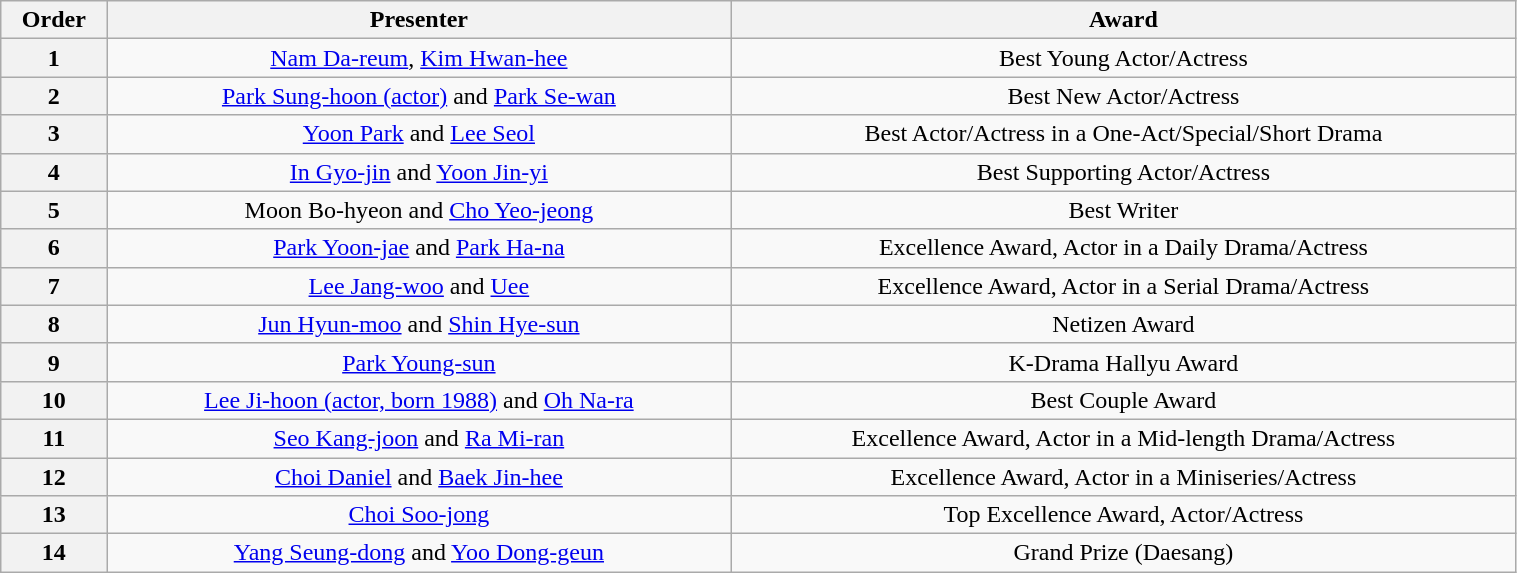<table class="wikitable" style="text-align:center; width:80%;">
<tr>
<th>Order</th>
<th>Presenter</th>
<th>Award</th>
</tr>
<tr>
<th>1</th>
<td><a href='#'>Nam Da-reum</a>, <a href='#'>Kim Hwan-hee</a></td>
<td>Best Young Actor/Actress</td>
</tr>
<tr>
<th>2</th>
<td><a href='#'>Park Sung-hoon (actor)</a> and <a href='#'>Park Se-wan</a></td>
<td>Best New Actor/Actress</td>
</tr>
<tr>
<th>3</th>
<td><a href='#'>Yoon Park</a> and <a href='#'>Lee Seol</a></td>
<td>Best Actor/Actress in a One-Act/Special/Short Drama</td>
</tr>
<tr>
<th>4</th>
<td><a href='#'>In Gyo-jin</a> and <a href='#'>Yoon Jin-yi</a></td>
<td>Best Supporting Actor/Actress</td>
</tr>
<tr>
<th>5</th>
<td>Moon Bo-hyeon and <a href='#'>Cho Yeo-jeong</a></td>
<td>Best Writer</td>
</tr>
<tr>
<th>6</th>
<td><a href='#'>Park Yoon-jae</a> and <a href='#'>Park Ha-na</a></td>
<td>Excellence Award, Actor in a Daily Drama/Actress</td>
</tr>
<tr>
<th>7</th>
<td><a href='#'>Lee Jang-woo</a> and <a href='#'>Uee</a></td>
<td>Excellence Award, Actor in a Serial Drama/Actress</td>
</tr>
<tr>
<th>8</th>
<td><a href='#'>Jun Hyun-moo</a> and <a href='#'>Shin Hye-sun</a></td>
<td>Netizen Award</td>
</tr>
<tr>
<th>9</th>
<td><a href='#'>Park Young-sun</a></td>
<td>K-Drama Hallyu Award</td>
</tr>
<tr>
<th>10</th>
<td><a href='#'>Lee Ji-hoon (actor, born 1988)</a> and <a href='#'>Oh Na-ra</a></td>
<td>Best Couple Award</td>
</tr>
<tr>
<th>11</th>
<td><a href='#'>Seo Kang-joon</a> and <a href='#'>Ra Mi-ran</a></td>
<td>Excellence Award, Actor in a Mid-length Drama/Actress</td>
</tr>
<tr>
<th>12</th>
<td><a href='#'>Choi Daniel</a> and <a href='#'>Baek Jin-hee</a></td>
<td>Excellence Award, Actor in a Miniseries/Actress</td>
</tr>
<tr>
<th>13</th>
<td><a href='#'>Choi Soo-jong</a></td>
<td>Top Excellence Award, Actor/Actress</td>
</tr>
<tr>
<th>14</th>
<td><a href='#'>Yang Seung-dong</a> and <a href='#'>Yoo Dong-geun</a></td>
<td>Grand Prize (Daesang)</td>
</tr>
</table>
